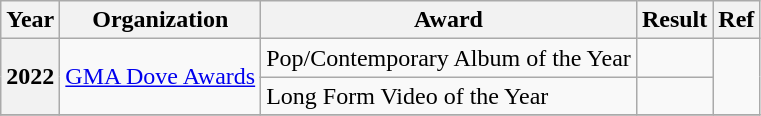<table class="wikitable plainrowheaders">
<tr>
<th>Year</th>
<th>Organization</th>
<th>Award</th>
<th>Result</th>
<th>Ref</th>
</tr>
<tr>
<th scope="row" rowspan="2">2022</th>
<td rowspan="2"><a href='#'>GMA Dove Awards</a></td>
<td>Pop/Contemporary Album of the Year</td>
<td></td>
<td rowspan="2"></td>
</tr>
<tr>
<td>Long Form Video of the Year<br></td>
<td></td>
</tr>
<tr>
</tr>
</table>
